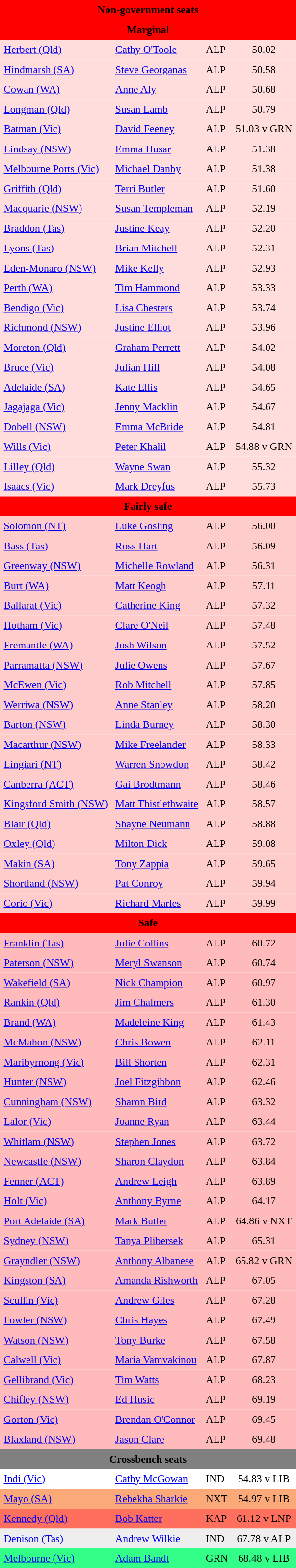<table class="toccolours" cellpadding="5" cellspacing="0" style="float:left; margin-right:.5em; margin-top:.4em; font-size:90%;">
<tr>
<td colspan="4"  style="text-align:center; background:red;"><span><strong>Non-government seats</strong></span></td>
</tr>
<tr>
<td colspan="4"  style="text-align:center; background:red;"><span><strong>Marginal</strong></span></td>
</tr>
<tr style="background:#cfc;">
</tr>
<tr style="background:#fdd;">
<td><a href='#'>Herbert (Qld)</a></td>
<td><a href='#'>Cathy O'Toole</a></td>
<td>ALP</td>
<td style="text-align:center;">50.02</td>
</tr>
<tr>
</tr>
<tr style="background:#fdd;">
<td><a href='#'>Hindmarsh (SA)</a></td>
<td><a href='#'>Steve Georganas</a></td>
<td>ALP</td>
<td style="text-align:center;">50.58</td>
</tr>
<tr style="background:#fdd;">
<td><a href='#'>Cowan (WA)</a></td>
<td><a href='#'>Anne Aly</a></td>
<td>ALP</td>
<td style="text-align:center;">50.68</td>
</tr>
<tr style="background:#fdd;">
<td><a href='#'>Longman (Qld)</a></td>
<td><a href='#'>Susan Lamb</a></td>
<td>ALP</td>
<td style="text-align:center;">50.79</td>
</tr>
<tr style="background:#fdd;">
<td><a href='#'>Batman (Vic)</a></td>
<td><a href='#'>David Feeney</a></td>
<td>ALP</td>
<td style="text-align:center;">51.03 v GRN</td>
</tr>
<tr style="background:#fdd;">
<td><a href='#'>Lindsay (NSW)</a></td>
<td><a href='#'>Emma Husar</a></td>
<td>ALP</td>
<td style="text-align:center;">51.38</td>
</tr>
<tr style="background:#fdd;">
<td><a href='#'>Melbourne Ports (Vic)</a></td>
<td><a href='#'>Michael Danby</a></td>
<td>ALP</td>
<td style="text-align:center;">51.38</td>
</tr>
<tr style="background:#fdd;">
<td><a href='#'>Griffith (Qld)</a></td>
<td><a href='#'>Terri Butler</a></td>
<td>ALP</td>
<td style="text-align:center;">51.60</td>
</tr>
<tr style="background:#fdd;">
<td><a href='#'>Macquarie (NSW)</a></td>
<td><a href='#'>Susan Templeman</a></td>
<td>ALP</td>
<td style="text-align:center;">52.19</td>
</tr>
<tr style="background:#fdd;">
<td><a href='#'>Braddon (Tas)</a></td>
<td><a href='#'>Justine Keay</a></td>
<td>ALP</td>
<td style="text-align:center;">52.20</td>
</tr>
<tr style="background:#fdd;">
<td><a href='#'>Lyons (Tas)</a></td>
<td><a href='#'>Brian Mitchell</a></td>
<td>ALP</td>
<td style="text-align:center;">52.31</td>
</tr>
<tr style="background:#fdd;">
<td><a href='#'>Eden-Monaro (NSW)</a></td>
<td><a href='#'>Mike Kelly</a></td>
<td>ALP</td>
<td style="text-align:center;">52.93</td>
</tr>
<tr style="background:#fdd;">
<td><a href='#'>Perth (WA)</a></td>
<td><a href='#'>Tim Hammond</a></td>
<td>ALP</td>
<td style="text-align:center;">53.33</td>
</tr>
<tr style="background:#fdd;">
<td><a href='#'>Bendigo (Vic)</a></td>
<td><a href='#'>Lisa Chesters</a></td>
<td>ALP</td>
<td style="text-align:center;">53.74</td>
</tr>
<tr style="background:#fdd;">
<td><a href='#'>Richmond (NSW)</a></td>
<td><a href='#'>Justine Elliot</a></td>
<td>ALP</td>
<td style="text-align:center;">53.96</td>
</tr>
<tr style="background:#fdd;">
<td><a href='#'>Moreton (Qld)</a></td>
<td><a href='#'>Graham Perrett</a></td>
<td>ALP</td>
<td style="text-align:center;">54.02</td>
</tr>
<tr style="background:#fdd;">
<td><a href='#'>Bruce (Vic)</a></td>
<td><a href='#'>Julian Hill</a></td>
<td>ALP</td>
<td style="text-align:center;">54.08</td>
</tr>
<tr style="background:#fdd;">
<td><a href='#'>Adelaide (SA)</a></td>
<td><a href='#'>Kate Ellis</a></td>
<td>ALP</td>
<td style="text-align:center;">54.65</td>
</tr>
<tr style="background:#fdd;">
<td><a href='#'>Jagajaga (Vic)</a></td>
<td><a href='#'>Jenny Macklin</a></td>
<td>ALP</td>
<td style="text-align:center;">54.67</td>
</tr>
<tr style="background:#fdd;">
<td><a href='#'>Dobell (NSW)</a></td>
<td><a href='#'>Emma McBride</a></td>
<td>ALP</td>
<td style="text-align:center;">54.81</td>
</tr>
<tr style="background:#fdd;">
<td><a href='#'>Wills (Vic)</a></td>
<td><a href='#'>Peter Khalil</a></td>
<td>ALP</td>
<td style="text-align:center;">54.88 v GRN</td>
</tr>
<tr style="background:#fdd;">
<td><a href='#'>Lilley (Qld)</a></td>
<td><a href='#'>Wayne Swan</a></td>
<td>ALP</td>
<td style="text-align:center;">55.32</td>
</tr>
<tr style="background:#fdd;">
<td><a href='#'>Isaacs (Vic)</a></td>
<td><a href='#'>Mark Dreyfus</a></td>
<td>ALP</td>
<td style="text-align:center;">55.73</td>
</tr>
<tr>
<td colspan="4"  style="text-align:center; background:red;"><span><strong>Fairly safe</strong></span></td>
</tr>
<tr style="background:#fcc;">
<td><a href='#'>Solomon (NT)</a></td>
<td><a href='#'>Luke Gosling</a></td>
<td>ALP</td>
<td style="text-align:center;">56.00</td>
</tr>
<tr style="background:#fcc;">
<td><a href='#'>Bass (Tas)</a></td>
<td><a href='#'>Ross Hart</a></td>
<td>ALP</td>
<td style="text-align:center;">56.09</td>
</tr>
<tr style="background:#fcc;">
<td><a href='#'>Greenway (NSW)</a></td>
<td><a href='#'>Michelle Rowland</a></td>
<td>ALP</td>
<td style="text-align:center;">56.31</td>
</tr>
<tr style="background:#fcc;">
<td><a href='#'>Burt (WA)</a></td>
<td><a href='#'>Matt Keogh</a></td>
<td>ALP</td>
<td style="text-align:center;">57.11</td>
</tr>
<tr style="background:#fcc;">
<td><a href='#'>Ballarat (Vic)</a></td>
<td><a href='#'>Catherine King</a></td>
<td>ALP</td>
<td style="text-align:center;">57.32</td>
</tr>
<tr style="background:#fcc;">
<td><a href='#'>Hotham (Vic)</a></td>
<td><a href='#'>Clare O'Neil</a></td>
<td>ALP</td>
<td style="text-align:center;">57.48</td>
</tr>
<tr style="background:#fcc;">
<td><a href='#'>Fremantle (WA)</a></td>
<td><a href='#'>Josh Wilson</a></td>
<td>ALP</td>
<td style="text-align:center;">57.52</td>
</tr>
<tr style="background:#fcc;">
<td><a href='#'>Parramatta (NSW)</a></td>
<td><a href='#'>Julie Owens</a></td>
<td>ALP</td>
<td style="text-align:center;">57.67</td>
</tr>
<tr style="background:#fcc;">
<td><a href='#'>McEwen (Vic)</a></td>
<td><a href='#'>Rob Mitchell</a></td>
<td>ALP</td>
<td style="text-align:center;">57.85</td>
</tr>
<tr style="background:#fcc;">
<td><a href='#'>Werriwa (NSW)</a></td>
<td><a href='#'>Anne Stanley</a></td>
<td>ALP</td>
<td style="text-align:center;">58.20</td>
</tr>
<tr style="background:#fcc;">
<td><a href='#'>Barton (NSW)</a></td>
<td><a href='#'>Linda Burney</a></td>
<td>ALP</td>
<td style="text-align:center;">58.30</td>
</tr>
<tr style="background:#fcc;">
<td><a href='#'>Macarthur (NSW)</a></td>
<td><a href='#'>Mike Freelander</a></td>
<td>ALP</td>
<td style="text-align:center;">58.33</td>
</tr>
<tr style="background:#fcc;">
<td><a href='#'>Lingiari (NT)</a></td>
<td><a href='#'>Warren Snowdon</a></td>
<td>ALP</td>
<td style="text-align:center;">58.42</td>
</tr>
<tr style="background:#fcc;">
<td><a href='#'>Canberra (ACT)</a></td>
<td><a href='#'>Gai Brodtmann</a></td>
<td>ALP</td>
<td style="text-align:center;">58.46</td>
</tr>
<tr style="background:#fcc;">
<td><a href='#'>Kingsford Smith (NSW)</a></td>
<td><a href='#'>Matt Thistlethwaite</a></td>
<td>ALP</td>
<td style="text-align:center;">58.57</td>
</tr>
<tr style="background:#fcc;">
<td><a href='#'>Blair (Qld)</a></td>
<td><a href='#'>Shayne Neumann</a></td>
<td>ALP</td>
<td style="text-align:center;">58.88</td>
</tr>
<tr style="background:#fcc;">
<td><a href='#'>Oxley (Qld)</a></td>
<td><a href='#'>Milton Dick</a></td>
<td>ALP</td>
<td style="text-align:center;">59.08</td>
</tr>
<tr style="background:#fcc;">
<td><a href='#'>Makin (SA)</a></td>
<td><a href='#'>Tony Zappia</a></td>
<td>ALP</td>
<td style="text-align:center;">59.65</td>
</tr>
<tr style="background:#fcc;">
<td><a href='#'>Shortland (NSW)</a></td>
<td><a href='#'>Pat Conroy</a></td>
<td>ALP</td>
<td style="text-align:center;">59.94</td>
</tr>
<tr style="background:#fcc;">
<td><a href='#'>Corio (Vic)</a></td>
<td><a href='#'>Richard Marles</a></td>
<td>ALP</td>
<td style="text-align:center;">59.99</td>
</tr>
<tr>
<td colspan="4"  style="text-align:center; background:red;"><span><strong>Safe</strong></span></td>
</tr>
<tr style="background:#fbb;">
<td><a href='#'>Franklin (Tas)</a></td>
<td><a href='#'>Julie Collins</a></td>
<td>ALP</td>
<td style="text-align:center;">60.72</td>
</tr>
<tr style="background:#fbb;">
<td><a href='#'>Paterson (NSW)</a></td>
<td><a href='#'>Meryl Swanson</a></td>
<td>ALP</td>
<td style="text-align:center;">60.74</td>
</tr>
<tr style="background:#fbb;">
<td><a href='#'>Wakefield (SA)</a></td>
<td><a href='#'>Nick Champion</a></td>
<td>ALP</td>
<td style="text-align:center;">60.97</td>
</tr>
<tr style="background:#fbb;">
<td><a href='#'>Rankin (Qld)</a></td>
<td><a href='#'>Jim Chalmers</a></td>
<td>ALP</td>
<td style="text-align:center;">61.30</td>
</tr>
<tr style="background:#fbb;">
<td><a href='#'>Brand (WA)</a></td>
<td><a href='#'>Madeleine King</a></td>
<td>ALP</td>
<td style="text-align:center;">61.43</td>
</tr>
<tr style="background:#fbb;">
<td><a href='#'>McMahon (NSW)</a></td>
<td><a href='#'>Chris Bowen</a></td>
<td>ALP</td>
<td style="text-align:center;">62.11</td>
</tr>
<tr style="background:#fbb;">
<td><a href='#'>Maribyrnong (Vic)</a></td>
<td><a href='#'>Bill Shorten</a></td>
<td>ALP</td>
<td style="text-align:center;">62.31</td>
</tr>
<tr style="background:#fbb;">
<td><a href='#'>Hunter (NSW)</a></td>
<td><a href='#'>Joel Fitzgibbon</a></td>
<td>ALP</td>
<td style="text-align:center;">62.46</td>
</tr>
<tr style="background:#fbb;">
<td><a href='#'>Cunningham (NSW)</a></td>
<td><a href='#'>Sharon Bird</a></td>
<td>ALP</td>
<td style="text-align:center;">63.32</td>
</tr>
<tr style="background:#fbb;">
<td><a href='#'>Lalor (Vic)</a></td>
<td><a href='#'>Joanne Ryan</a></td>
<td>ALP</td>
<td style="text-align:center;">63.44</td>
</tr>
<tr style="background:#fbb;">
<td><a href='#'>Whitlam (NSW)</a></td>
<td><a href='#'>Stephen Jones</a></td>
<td>ALP</td>
<td style="text-align:center;">63.72</td>
</tr>
<tr style="background:#fbb;">
<td><a href='#'>Newcastle (NSW)</a></td>
<td><a href='#'>Sharon Claydon</a></td>
<td>ALP</td>
<td style="text-align:center;">63.84</td>
</tr>
<tr style="background:#fbb;">
<td><a href='#'>Fenner (ACT)</a></td>
<td><a href='#'>Andrew Leigh</a></td>
<td>ALP</td>
<td style="text-align:center;">63.89</td>
</tr>
<tr style="background:#fbb;">
<td><a href='#'>Holt (Vic)</a></td>
<td><a href='#'>Anthony Byrne</a></td>
<td>ALP</td>
<td style="text-align:center;">64.17</td>
</tr>
<tr style="background:#fbb;">
<td><a href='#'>Port Adelaide (SA)</a></td>
<td><a href='#'>Mark Butler</a></td>
<td>ALP</td>
<td style="text-align:center;">64.86 v NXT</td>
</tr>
<tr style="background:#fbb;">
<td><a href='#'>Sydney (NSW)</a></td>
<td><a href='#'>Tanya Plibersek</a></td>
<td>ALP</td>
<td style="text-align:center;">65.31</td>
</tr>
<tr style="background:#fbb;">
<td><a href='#'>Grayndler (NSW)</a></td>
<td><a href='#'>Anthony Albanese</a></td>
<td>ALP</td>
<td style="text-align:center;">65.82 v GRN</td>
</tr>
<tr style="background:#fbb;">
<td><a href='#'>Kingston (SA)</a></td>
<td><a href='#'>Amanda Rishworth</a></td>
<td>ALP</td>
<td style="text-align:center;">67.05</td>
</tr>
<tr style="background:#fbb;">
<td><a href='#'>Scullin (Vic)</a></td>
<td><a href='#'>Andrew Giles</a></td>
<td>ALP</td>
<td style="text-align:center;">67.28</td>
</tr>
<tr style="background:#fbb;">
<td><a href='#'>Fowler (NSW)</a></td>
<td><a href='#'>Chris Hayes</a></td>
<td>ALP</td>
<td style="text-align:center;">67.49</td>
</tr>
<tr style="background:#fbb;">
<td><a href='#'>Watson (NSW)</a></td>
<td><a href='#'>Tony Burke</a></td>
<td>ALP</td>
<td style="text-align:center;">67.58</td>
</tr>
<tr style="background:#fbb;">
<td><a href='#'>Calwell (Vic)</a></td>
<td><a href='#'>Maria Vamvakinou</a></td>
<td>ALP</td>
<td style="text-align:center;">67.87</td>
</tr>
<tr style="background:#fbb;">
<td><a href='#'>Gellibrand (Vic)</a></td>
<td><a href='#'>Tim Watts</a></td>
<td>ALP</td>
<td style="text-align:center;">68.23</td>
</tr>
<tr style="background:#fbb;">
<td><a href='#'>Chifley (NSW)</a></td>
<td><a href='#'>Ed Husic</a></td>
<td>ALP</td>
<td style="text-align:center;">69.19</td>
</tr>
<tr style="background:#fbb;">
<td><a href='#'>Gorton (Vic)</a></td>
<td><a href='#'>Brendan O'Connor</a></td>
<td>ALP</td>
<td style="text-align:center;">69.45</td>
</tr>
<tr style="background:#fbb;">
<td><a href='#'>Blaxland (NSW)</a></td>
<td><a href='#'>Jason Clare</a></td>
<td>ALP</td>
<td style="text-align:center;">69.48</td>
</tr>
<tr>
<td colspan="4"  style="text-align:center; background:gray;"><span><strong>Crossbench seats</strong></span></td>
</tr>
<tr>
<td><a href='#'>Indi (Vic)</a></td>
<td><a href='#'>Cathy McGowan</a></td>
<td>IND</td>
<td style="text-align:center;">54.83 v LIB</td>
</tr>
<tr style="background:#fba978;">
<td><a href='#'>Mayo (SA)</a></td>
<td><a href='#'>Rebekha Sharkie</a></td>
<td>NXT</td>
<td style="text-align:center;">54.97 v LIB</td>
</tr>
<tr style="background:#fe6f5e;">
<td><a href='#'>Kennedy (Qld)</a></td>
<td><a href='#'>Bob Katter</a></td>
<td>KAP</td>
<td style="text-align:center;">61.12 v LNP</td>
</tr>
<tr style="background:#eee;">
<td><a href='#'>Denison (Tas)</a></td>
<td><a href='#'>Andrew Wilkie</a></td>
<td>IND</td>
<td style="text-align:center;">67.78 v ALP</td>
</tr>
<tr style="background:#33ff88;">
<td><a href='#'>Melbourne (Vic)</a></td>
<td><a href='#'>Adam Bandt</a></td>
<td>GRN</td>
<td style="text-align:center;">68.48 v LIB</td>
</tr>
</table>
